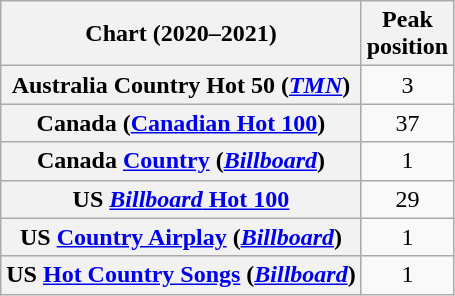<table class="wikitable sortable plainrowheaders" style="text-align:center">
<tr>
<th scope="col">Chart (2020–2021)</th>
<th scope="col">Peak<br>position</th>
</tr>
<tr>
<th scope="row">Australia Country Hot 50 (<em><a href='#'>TMN</a></em>)</th>
<td>3</td>
</tr>
<tr>
<th scope="row">Canada (<a href='#'>Canadian Hot 100</a>)</th>
<td>37</td>
</tr>
<tr>
<th scope="row">Canada <a href='#'>Country</a> (<em><a href='#'>Billboard</a></em>)</th>
<td>1</td>
</tr>
<tr>
<th scope="row">US <a href='#'><em>Billboard</em> Hot 100</a></th>
<td>29</td>
</tr>
<tr>
<th scope="row">US <a href='#'>Country Airplay</a> (<em><a href='#'>Billboard</a></em>)</th>
<td>1</td>
</tr>
<tr>
<th scope="row">US <a href='#'>Hot Country Songs</a> (<em><a href='#'>Billboard</a></em>)</th>
<td>1</td>
</tr>
</table>
